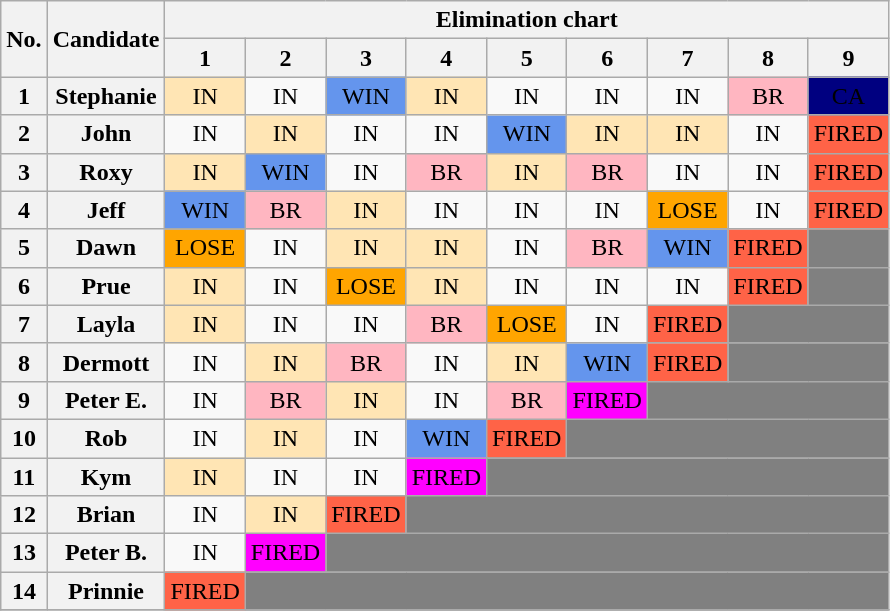<table class="wikitable" style="text-align:center">
<tr>
<th rowspan=2>No.</th>
<th rowspan=2>Candidate</th>
<th colspan="16">Elimination chart</th>
</tr>
<tr>
<th>1</th>
<th>2</th>
<th>3</th>
<th>4</th>
<th>5</th>
<th>6</th>
<th>7</th>
<th>8</th>
<th colspan=2>9</th>
</tr>
<tr>
<th>1</th>
<th>Stephanie</th>
<td style="background:#FFE5B4;">IN</td>
<td>IN</td>
<td style="background:cornflowerblue;">WIN</td>
<td style="background:#FFE5B4;">IN</td>
<td>IN</td>
<td>IN</td>
<td>IN</td>
<td style="background:lightpink;">BR</td>
<td style="background:navy;"><span> CA </span></td>
</tr>
<tr>
<th>2</th>
<th>John</th>
<td>IN</td>
<td style="background:#FFE5B4;">IN</td>
<td>IN</td>
<td>IN</td>
<td style="background:cornflowerblue;">WIN</td>
<td style="background:#FFE5B4;">IN</td>
<td style="background:#FFE5B4;">IN</td>
<td>IN</td>
<td style="background:tomato;">FIRED</td>
</tr>
<tr>
<th>3</th>
<th>Roxy</th>
<td style="background:#FFE5B4;">IN</td>
<td style="background:cornflowerblue;">WIN</td>
<td>IN</td>
<td style="background:lightpink;">BR</td>
<td style="background:#FFE5B4;">IN</td>
<td style="background:lightpink;">BR</td>
<td>IN</td>
<td>IN</td>
<td style="background:tomato;">FIRED</td>
</tr>
<tr>
<th>4</th>
<th>Jeff</th>
<td style="background:cornflowerblue;">WIN</td>
<td style="background:lightpink;">BR</td>
<td style="background:#FFE5B4;">IN</td>
<td>IN</td>
<td>IN</td>
<td>IN</td>
<td style="background:orange;">LOSE</td>
<td>IN</td>
<td style="background:tomato;">FIRED</td>
</tr>
<tr>
<th>5</th>
<th>Dawn</th>
<td style="background:orange;">LOSE</td>
<td>IN</td>
<td style="background:#FFE5B4;">IN</td>
<td style="background:#FFE5B4;">IN</td>
<td>IN</td>
<td style="background:lightpink;">BR</td>
<td style="background:cornflowerblue;">WIN</td>
<td style="background:tomato;">FIRED</td>
<td colspan="2" style="background:gray;"></td>
</tr>
<tr>
<th>6</th>
<th>Prue</th>
<td style="background:#FFE5B4;">IN</td>
<td>IN</td>
<td style="background:orange;">LOSE</td>
<td style="background:#FFE5B4;">IN</td>
<td>IN</td>
<td>IN</td>
<td>IN</td>
<td style="background:tomato;">FIRED</td>
<td colspan="2" style="background:gray;"></td>
</tr>
<tr>
<th>7</th>
<th>Layla</th>
<td style="background:#FFE5B4;">IN</td>
<td>IN</td>
<td>IN</td>
<td style="background:lightpink;">BR</td>
<td style="background:orange;">LOSE</td>
<td>IN</td>
<td style="background:tomato;">FIRED</td>
<td colspan="3" style="background:gray;"></td>
</tr>
<tr>
<th>8</th>
<th>Dermott</th>
<td>IN</td>
<td style="background:#FFE5B4;">IN</td>
<td style="background:lightpink;">BR</td>
<td>IN</td>
<td style="background:#FFE5B4;">IN</td>
<td style="background:cornflowerblue;">WIN</td>
<td style="background:tomato;">FIRED</td>
<td colspan="3" style="background:gray;"></td>
</tr>
<tr>
<th>9</th>
<th>Peter E.</th>
<td>IN</td>
<td style="background:lightpink;">BR</td>
<td style="background:#FFE5B4;">IN</td>
<td>IN</td>
<td style="background:lightpink;">BR</td>
<td style="background:magenta;">FIRED</td>
<td colspan="4" style="background:gray;"></td>
</tr>
<tr>
<th>10</th>
<th>Rob</th>
<td>IN</td>
<td style="background:#FFE5B4;">IN</td>
<td>IN</td>
<td style="background:cornflowerblue;">WIN</td>
<td style="background:tomato;">FIRED</td>
<td colspan="5" style="background:gray;"></td>
</tr>
<tr>
<th>11</th>
<th>Kym</th>
<td style="background:#FFE5B4;">IN</td>
<td>IN</td>
<td>IN</td>
<td style="background:magenta;">FIRED</td>
<td colspan="6" style="background:gray;"></td>
</tr>
<tr>
<th>12</th>
<th>Brian</th>
<td>IN</td>
<td style="background:#FFE5B4;">IN</td>
<td style="background:tomato;">FIRED</td>
<td colspan="7" style="background:gray;"></td>
</tr>
<tr>
<th>13</th>
<th>Peter B.</th>
<td>IN</td>
<td style="background:magenta;">FIRED</td>
<td colspan="8" style="background:gray;"></td>
</tr>
<tr>
<th>14</th>
<th>Prinnie</th>
<td style="background:tomato;">FIRED</td>
<td colspan="9" style="background:gray;"></td>
</tr>
<tr>
</tr>
</table>
